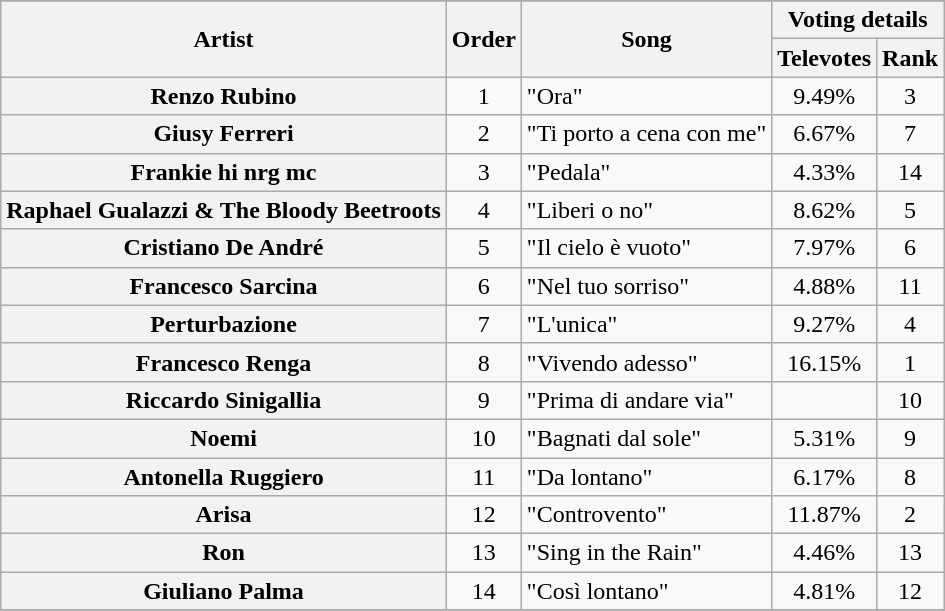<table class="wikitable plainrowheaders sortable" style="text-align:center;">
<tr>
</tr>
<tr>
<th rowspan="2">Artist</th>
<th rowspan="2">Order</th>
<th rowspan="2">Song</th>
<th colspan="2">Voting details</th>
</tr>
<tr>
<th>Televotes</th>
<th>Rank</th>
</tr>
<tr>
<th scope="row">Renzo Rubino</th>
<td>1</td>
<td style="text-align:left;">"Ora"</td>
<td>9.49%</td>
<td>3</td>
</tr>
<tr>
<th scope="row">Giusy Ferreri</th>
<td>2</td>
<td style="text-align:left;">"Ti porto a cena con me"</td>
<td>6.67%</td>
<td>7</td>
</tr>
<tr>
<th scope="row">Frankie hi nrg mc</th>
<td>3</td>
<td style="text-align:left;">"Pedala"</td>
<td>4.33%</td>
<td>14</td>
</tr>
<tr>
<th scope="row">Raphael Gualazzi & The Bloody Beetroots</th>
<td>4</td>
<td style="text-align:left;">"Liberi o no"</td>
<td>8.62%</td>
<td>5</td>
</tr>
<tr>
<th scope="row">Cristiano De André</th>
<td>5</td>
<td style="text-align:left;">"Il cielo è vuoto"</td>
<td>7.97%</td>
<td>6</td>
</tr>
<tr>
<th scope="row">Francesco Sarcina</th>
<td>6</td>
<td style="text-align:left;">"Nel tuo sorriso"</td>
<td>4.88%</td>
<td>11</td>
</tr>
<tr>
<th scope="row">Perturbazione</th>
<td>7</td>
<td style="text-align:left;">"L'unica"</td>
<td>9.27%</td>
<td>4</td>
</tr>
<tr>
<th scope="row">Francesco Renga</th>
<td>8</td>
<td style="text-align:left;">"Vivendo adesso"</td>
<td>16.15%</td>
<td>1</td>
</tr>
<tr>
<th scope="row">Riccardo Sinigallia</th>
<td>9</td>
<td style="text-align:left;">"Prima di andare via"</td>
<td></td>
<td>10</td>
</tr>
<tr>
<th scope="row">Noemi</th>
<td>10</td>
<td style="text-align:left;">"Bagnati dal sole"</td>
<td>5.31%</td>
<td>9</td>
</tr>
<tr>
<th scope="row">Antonella Ruggiero</th>
<td>11</td>
<td style="text-align:left;">"Da lontano"</td>
<td>6.17%</td>
<td>8</td>
</tr>
<tr>
<th scope="row">Arisa</th>
<td>12</td>
<td style="text-align:left;">"Controvento"</td>
<td>11.87%</td>
<td>2</td>
</tr>
<tr>
<th scope="row">Ron</th>
<td>13</td>
<td style="text-align:left;">"Sing in the Rain"</td>
<td>4.46%</td>
<td>13</td>
</tr>
<tr>
<th scope="row">Giuliano Palma</th>
<td>14</td>
<td style="text-align:left;">"Così lontano"</td>
<td>4.81%</td>
<td>12</td>
</tr>
<tr>
</tr>
</table>
